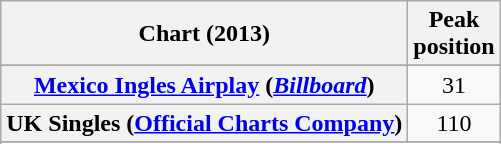<table class="wikitable sortable plainrowheaders">
<tr>
<th>Chart (2013)</th>
<th>Peak<br>position</th>
</tr>
<tr>
</tr>
<tr>
<th scope="row"><a href='#'>Mexico Ingles Airplay</a> (<em><a href='#'>Billboard</a></em>)</th>
<td align="center">31</td>
</tr>
<tr>
<th scope="row">UK Singles (<a href='#'>Official Charts Company</a>)</th>
<td style="text-align:center;">110</td>
</tr>
<tr>
</tr>
<tr>
</tr>
<tr>
</tr>
</table>
